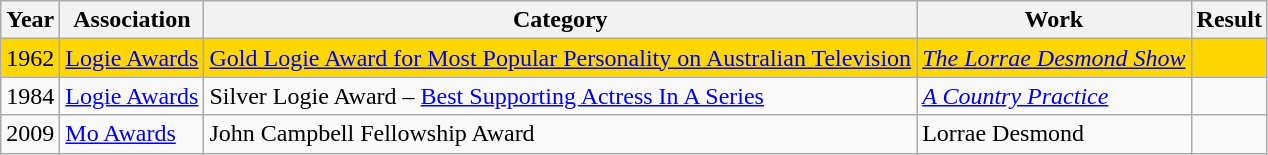<table class="wikitable sortable">
<tr>
<th>Year</th>
<th>Association</th>
<th>Category</th>
<th>Work</th>
<th>Result</th>
</tr>
<tr bgcolor=gold>
<td>1962</td>
<td><a href='#'>Logie Awards</a></td>
<td><a href='#'>Gold Logie Award for Most Popular Personality on Australian Television</a></td>
<td><em><a href='#'>The Lorrae Desmond Show</a></em></td>
<td></td>
</tr>
<tr>
<td>1984</td>
<td><a href='#'>Logie Awards</a></td>
<td>Silver Logie Award – <a href='#'>Best Supporting Actress In A Series</a></td>
<td><em><a href='#'>A Country Practice</a></em></td>
<td></td>
</tr>
<tr>
<td>2009</td>
<td><a href='#'>Mo Awards</a></td>
<td>John Campbell Fellowship Award</td>
<td>Lorrae Desmond</td>
<td></td>
</tr>
</table>
